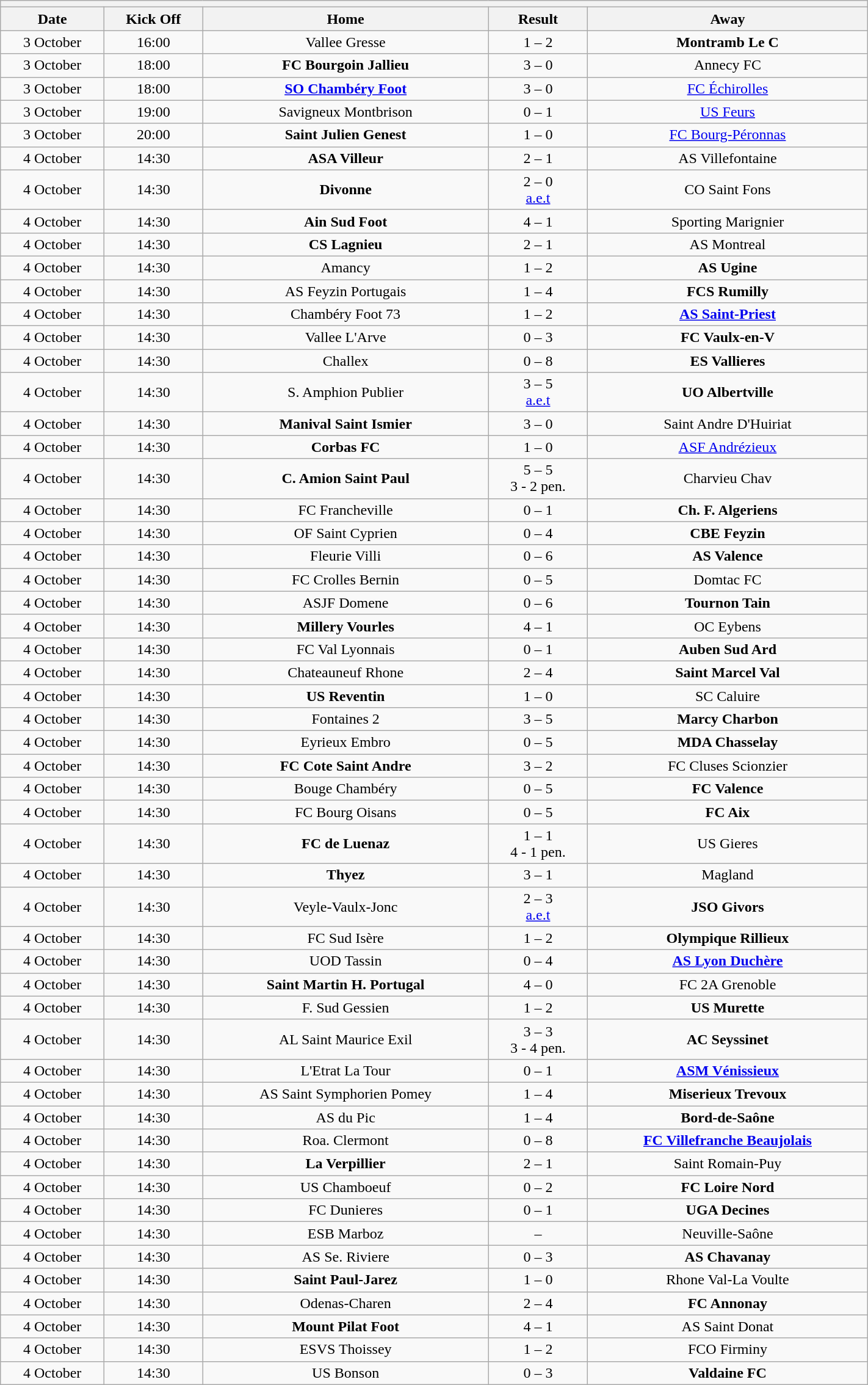<table class="wikitable collapsible collapsed" style="font-size: 100%; margin:0px;" width="75%">
<tr>
<th colspan="7" style="text-align:left;"></th>
</tr>
<tr>
<th><strong>Date</strong></th>
<th><strong>Kick Off</strong></th>
<th><strong>Home</strong></th>
<th><strong>Result</strong></th>
<th><strong>Away</strong></th>
</tr>
<tr>
<td align=center>3 October</td>
<td align=center>16:00</td>
<td align=center>Vallee Gresse</td>
<td align=center>1 – 2</td>
<td align=center><strong>Montramb Le C</strong></td>
</tr>
<tr>
<td align=center>3 October</td>
<td align=center>18:00</td>
<td align=center><strong>FC Bourgoin Jallieu</strong></td>
<td align=center>3 – 0</td>
<td align=center>Annecy FC</td>
</tr>
<tr>
<td align=center>3 October</td>
<td align=center>18:00</td>
<td align=center><strong><a href='#'>SO Chambéry Foot</a></strong></td>
<td align=center>3 – 0</td>
<td align=center><a href='#'>FC Échirolles</a></td>
</tr>
<tr>
<td align=center>3 October</td>
<td align=center>19:00</td>
<td align=center>Savigneux Montbrison</td>
<td align=center>0 – 1</td>
<td align=center><a href='#'>US Feurs</a></td>
</tr>
<tr>
<td align=center>3 October</td>
<td align=center>20:00</td>
<td align=center><strong>Saint Julien Genest</strong></td>
<td align=center>1 – 0</td>
<td align=center><a href='#'>FC Bourg-Péronnas</a></td>
</tr>
<tr>
<td align=center>4 October</td>
<td align=center>14:30</td>
<td align=center><strong>ASA Villeur</strong></td>
<td align=center>2 – 1</td>
<td align=center>AS Villefontaine</td>
</tr>
<tr>
<td align=center>4 October</td>
<td align=center>14:30</td>
<td align=center><strong>Divonne</strong></td>
<td align=center>2 – 0 <br> <a href='#'>a.e.t</a></td>
<td align=center>CO Saint Fons</td>
</tr>
<tr>
<td align=center>4 October</td>
<td align=center>14:30</td>
<td align=center><strong>Ain Sud Foot</strong></td>
<td align=center>4 – 1</td>
<td align=center>Sporting Marignier</td>
</tr>
<tr>
<td align=center>4 October</td>
<td align=center>14:30</td>
<td align=center><strong>CS Lagnieu</strong></td>
<td align=center>2 – 1</td>
<td align=center>AS Montreal</td>
</tr>
<tr>
<td align=center>4 October</td>
<td align=center>14:30</td>
<td align=center>Amancy</td>
<td align=center>1 – 2</td>
<td align=center><strong>AS Ugine</strong></td>
</tr>
<tr>
<td align=center>4 October</td>
<td align=center>14:30</td>
<td align=center>AS Feyzin Portugais</td>
<td align=center>1 – 4</td>
<td align=center><strong>FCS Rumilly</strong></td>
</tr>
<tr>
<td align=center>4 October</td>
<td align=center>14:30</td>
<td align=center>Chambéry Foot 73</td>
<td align=center>1 – 2</td>
<td align=center><strong><a href='#'>AS Saint-Priest</a></strong></td>
</tr>
<tr>
<td align=center>4 October</td>
<td align=center>14:30</td>
<td align=center>Vallee L'Arve</td>
<td align=center>0 – 3</td>
<td align=center><strong>FC Vaulx-en-V</strong></td>
</tr>
<tr>
<td align=center>4 October</td>
<td align=center>14:30</td>
<td align=center>Challex</td>
<td align=center>0 – 8</td>
<td align=center><strong>ES Vallieres</strong></td>
</tr>
<tr>
<td align=center>4 October</td>
<td align=center>14:30</td>
<td align=center>S. Amphion Publier</td>
<td align=center>3 – 5 <br> <a href='#'>a.e.t</a></td>
<td align=center><strong>UO Albertville</strong></td>
</tr>
<tr>
<td align=center>4 October</td>
<td align=center>14:30</td>
<td align=center><strong>Manival Saint Ismier</strong></td>
<td align=center>3 – 0</td>
<td align=center>Saint Andre D'Huiriat</td>
</tr>
<tr>
<td align=center>4 October</td>
<td align=center>14:30</td>
<td align=center><strong>Corbas FC</strong></td>
<td align=center>1 – 0</td>
<td align=center><a href='#'>ASF Andrézieux</a></td>
</tr>
<tr>
<td align=center>4 October</td>
<td align=center>14:30</td>
<td align=center><strong>C. Amion Saint Paul</strong></td>
<td align=center>5 – 5 <br> 3 - 2 pen.</td>
<td align=center>Charvieu Chav</td>
</tr>
<tr>
<td align=center>4 October</td>
<td align=center>14:30</td>
<td align=center>FC Francheville</td>
<td align=center>0 – 1</td>
<td align=center><strong>Ch. F. Algeriens</strong></td>
</tr>
<tr>
<td align=center>4 October</td>
<td align=center>14:30</td>
<td align=center>OF Saint Cyprien</td>
<td align=center>0 – 4</td>
<td align=center><strong>CBE Feyzin</strong></td>
</tr>
<tr>
<td align=center>4 October</td>
<td align=center>14:30</td>
<td align=center>Fleurie Villi</td>
<td align=center>0 – 6</td>
<td align=center><strong>AS Valence</strong></td>
</tr>
<tr>
<td align=center>4 October</td>
<td align=center>14:30</td>
<td align=center>FC Crolles Bernin</td>
<td align=center>0 – 5</td>
<td align=center>Domtac FC</td>
</tr>
<tr>
<td align=center>4 October</td>
<td align=center>14:30</td>
<td align=center>ASJF Domene</td>
<td align=center>0 – 6</td>
<td align=center><strong>Tournon Tain</strong></td>
</tr>
<tr>
<td align=center>4 October</td>
<td align=center>14:30</td>
<td align=center><strong>Millery Vourles</strong></td>
<td align=center>4 – 1</td>
<td align=center>OC Eybens</td>
</tr>
<tr>
<td align=center>4 October</td>
<td align=center>14:30</td>
<td align=center>FC Val Lyonnais</td>
<td align=center>0 – 1</td>
<td align=center><strong>Auben Sud Ard</strong></td>
</tr>
<tr>
<td align=center>4 October</td>
<td align=center>14:30</td>
<td align=center>Chateauneuf Rhone</td>
<td align=center>2 – 4</td>
<td align=center><strong>Saint Marcel Val</strong></td>
</tr>
<tr>
<td align=center>4 October</td>
<td align=center>14:30</td>
<td align=center><strong>US Reventin</strong></td>
<td align=center>1 – 0</td>
<td align=center>SC Caluire</td>
</tr>
<tr>
<td align=center>4 October</td>
<td align=center>14:30</td>
<td align=center>Fontaines 2</td>
<td align=center>3 – 5</td>
<td align=center><strong>Marcy Charbon</strong></td>
</tr>
<tr>
<td align=center>4 October</td>
<td align=center>14:30</td>
<td align=center>Eyrieux Embro</td>
<td align=center>0 – 5</td>
<td align=center><strong>MDA Chasselay</strong></td>
</tr>
<tr>
<td align=center>4 October</td>
<td align=center>14:30</td>
<td align=center><strong>FC Cote Saint Andre</strong></td>
<td align=center>3 – 2</td>
<td align=center>FC Cluses Scionzier</td>
</tr>
<tr>
<td align=center>4 October</td>
<td align=center>14:30</td>
<td align=center>Bouge Chambéry</td>
<td align=center>0 – 5</td>
<td align=center><strong>FC Valence</strong></td>
</tr>
<tr>
<td align=center>4 October</td>
<td align=center>14:30</td>
<td align=center>FC Bourg Oisans</td>
<td align=center>0 – 5</td>
<td align=center><strong>FC Aix</strong></td>
</tr>
<tr>
<td align=center>4 October</td>
<td align=center>14:30</td>
<td align=center><strong>FC de Luenaz</strong></td>
<td align=center>1 – 1 <br> 4 - 1 pen.</td>
<td align=center>US Gieres</td>
</tr>
<tr>
<td align=center>4 October</td>
<td align=center>14:30</td>
<td align=center><strong>Thyez</strong></td>
<td align=center>3 – 1</td>
<td align=center>Magland</td>
</tr>
<tr>
<td align=center>4 October</td>
<td align=center>14:30</td>
<td align=center>Veyle-Vaulx-Jonc</td>
<td align=center>2 – 3 <br> <a href='#'>a.e.t</a></td>
<td align=center><strong>JSO Givors</strong></td>
</tr>
<tr>
<td align=center>4 October</td>
<td align=center>14:30</td>
<td align=center>FC Sud Isère</td>
<td align=center>1 – 2</td>
<td align=center><strong>Olympique Rillieux</strong></td>
</tr>
<tr>
<td align=center>4 October</td>
<td align=center>14:30</td>
<td align=center>UOD Tassin</td>
<td align=center>0 – 4</td>
<td align=center><strong><a href='#'>AS Lyon Duchère</a></strong></td>
</tr>
<tr>
<td align=center>4 October</td>
<td align=center>14:30</td>
<td align=center><strong>Saint Martin H. Portugal</strong></td>
<td align=center>4 – 0</td>
<td align=center>FC 2A Grenoble</td>
</tr>
<tr>
<td align=center>4 October</td>
<td align=center>14:30</td>
<td align=center>F. Sud Gessien</td>
<td align=center>1 – 2</td>
<td align=center><strong>US Murette</strong></td>
</tr>
<tr>
<td align=center>4 October</td>
<td align=center>14:30</td>
<td align=center>AL Saint Maurice Exil</td>
<td align=center>3 – 3 <br> 3 - 4 pen.</td>
<td align=center><strong>AC Seyssinet</strong></td>
</tr>
<tr>
<td align=center>4 October</td>
<td align=center>14:30</td>
<td align=center>L'Etrat La Tour</td>
<td align=center>0 – 1</td>
<td align=center><strong><a href='#'>ASM Vénissieux</a></strong></td>
</tr>
<tr>
<td align=center>4 October</td>
<td align=center>14:30</td>
<td align=center>AS Saint Symphorien Pomey</td>
<td align=center>1 – 4</td>
<td align=center><strong>Miserieux Trevoux</strong></td>
</tr>
<tr>
<td align=center>4 October</td>
<td align=center>14:30</td>
<td align=center>AS du Pic</td>
<td align=center>1 – 4</td>
<td align=center><strong>Bord-de-Saône</strong></td>
</tr>
<tr>
<td align=center>4 October</td>
<td align=center>14:30</td>
<td align=center>Roa. Clermont</td>
<td align=center>0 – 8</td>
<td align=center><strong><a href='#'>FC Villefranche Beaujolais</a></strong></td>
</tr>
<tr>
<td align=center>4 October</td>
<td align=center>14:30</td>
<td align=center><strong>La Verpillier</strong></td>
<td align=center>2 – 1</td>
<td align=center>Saint Romain-Puy</td>
</tr>
<tr>
<td align=center>4 October</td>
<td align=center>14:30</td>
<td align=center>US Chamboeuf</td>
<td align=center>0 – 2</td>
<td align=center><strong>FC Loire Nord</strong></td>
</tr>
<tr>
<td align=center>4 October</td>
<td align=center>14:30</td>
<td align=center>FC Dunieres</td>
<td align=center>0 – 1</td>
<td align=center><strong>UGA Decines</strong></td>
</tr>
<tr>
<td align=center>4 October</td>
<td align=center>14:30</td>
<td align=center>ESB Marboz</td>
<td align=center>–</td>
<td align=center>Neuville-Saône</td>
</tr>
<tr>
<td align=center>4 October</td>
<td align=center>14:30</td>
<td align=center>AS Se. Riviere</td>
<td align=center>0 – 3</td>
<td align=center><strong>AS Chavanay</strong></td>
</tr>
<tr>
<td align=center>4 October</td>
<td align=center>14:30</td>
<td align=center><strong>Saint Paul-Jarez</strong></td>
<td align=center>1 – 0</td>
<td align=center>Rhone Val-La Voulte</td>
</tr>
<tr>
<td align=center>4 October</td>
<td align=center>14:30</td>
<td align=center>Odenas-Charen</td>
<td align=center>2 – 4</td>
<td align=center><strong>FC Annonay</strong></td>
</tr>
<tr>
<td align=center>4 October</td>
<td align=center>14:30</td>
<td align=center><strong>Mount Pilat Foot</strong></td>
<td align=center>4 – 1</td>
<td align=center>AS Saint Donat</td>
</tr>
<tr>
<td align=center>4 October</td>
<td align=center>14:30</td>
<td align=center>ESVS Thoissey</td>
<td align=center>1 – 2</td>
<td align=center>FCO Firminy</td>
</tr>
<tr>
<td align=center>4 October</td>
<td align=center>14:30</td>
<td align=center>US Bonson</td>
<td align=center>0 – 3</td>
<td align=center><strong>Valdaine FC</strong></td>
</tr>
</table>
